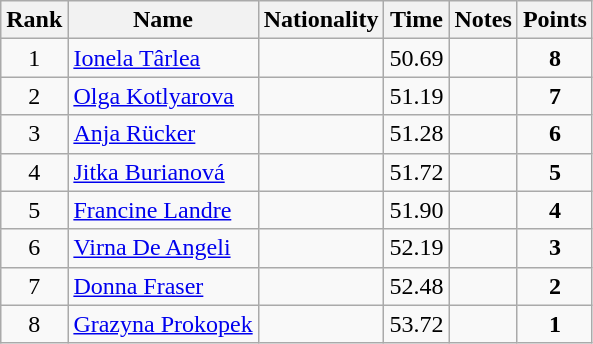<table class="wikitable sortable" style="text-align:center">
<tr>
<th>Rank</th>
<th>Name</th>
<th>Nationality</th>
<th>Time</th>
<th>Notes</th>
<th>Points</th>
</tr>
<tr>
<td>1</td>
<td align=left><a href='#'>Ionela Târlea</a></td>
<td align=left></td>
<td>50.69</td>
<td></td>
<td><strong>8</strong></td>
</tr>
<tr>
<td>2</td>
<td align=left><a href='#'>Olga Kotlyarova</a></td>
<td align=left></td>
<td>51.19</td>
<td></td>
<td><strong>7</strong></td>
</tr>
<tr>
<td>3</td>
<td align=left><a href='#'>Anja Rücker</a></td>
<td align=left></td>
<td>51.28</td>
<td></td>
<td><strong>6</strong></td>
</tr>
<tr>
<td>4</td>
<td align=left><a href='#'>Jitka Burianová</a></td>
<td align=left></td>
<td>51.72</td>
<td></td>
<td><strong>5</strong></td>
</tr>
<tr>
<td>5</td>
<td align=left><a href='#'>Francine Landre</a></td>
<td align=left></td>
<td>51.90</td>
<td></td>
<td><strong>4</strong></td>
</tr>
<tr>
<td>6</td>
<td align=left><a href='#'>Virna De Angeli</a></td>
<td align=left></td>
<td>52.19</td>
<td></td>
<td><strong>3</strong></td>
</tr>
<tr>
<td>7</td>
<td align=left><a href='#'>Donna Fraser</a></td>
<td align=left></td>
<td>52.48</td>
<td></td>
<td><strong>2</strong></td>
</tr>
<tr>
<td>8</td>
<td align=left><a href='#'>Grazyna Prokopek</a></td>
<td align=left></td>
<td>53.72</td>
<td></td>
<td><strong>1</strong></td>
</tr>
</table>
